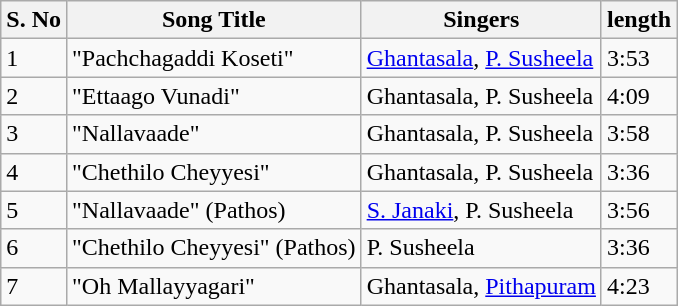<table class=wikitable>
<tr>
<th>S. No</th>
<th>Song Title</th>
<th>Singers</th>
<th>length</th>
</tr>
<tr>
<td>1</td>
<td>"Pachchagaddi Koseti"</td>
<td><a href='#'>Ghantasala</a>, <a href='#'>P. Susheela</a></td>
<td>3:53</td>
</tr>
<tr>
<td>2</td>
<td>"Ettaago Vunadi"</td>
<td>Ghantasala, P. Susheela</td>
<td>4:09</td>
</tr>
<tr>
<td>3</td>
<td>"Nallavaade"</td>
<td>Ghantasala, P. Susheela</td>
<td>3:58</td>
</tr>
<tr>
<td>4</td>
<td>"Chethilo Cheyyesi"</td>
<td>Ghantasala, P. Susheela</td>
<td>3:36</td>
</tr>
<tr>
<td>5</td>
<td>"Nallavaade" (Pathos)</td>
<td><a href='#'>S. Janaki</a>, P. Susheela</td>
<td>3:56</td>
</tr>
<tr>
<td>6</td>
<td>"Chethilo Cheyyesi" (Pathos)</td>
<td>P. Susheela</td>
<td>3:36</td>
</tr>
<tr>
<td>7</td>
<td>"Oh Mallayyagari"</td>
<td>Ghantasala, <a href='#'>Pithapuram</a></td>
<td>4:23</td>
</tr>
</table>
